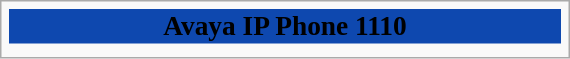<table class="infobox" style="width: 25em; font-size: 95%;">
<tr ! colspan="2" bgcolor="#0E48AF">
<td colspan="2" style="text-align:center; font-size:larger;"><span><strong>Avaya IP Phone 1110</strong></span></td>
</tr>
<tr>
<td style="text-align:center;" colspan="2"></td>
</tr>
</table>
